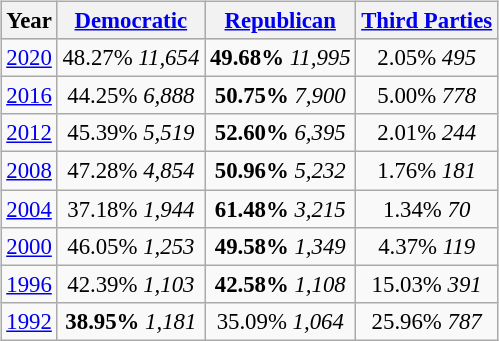<table class="wikitable" style="float:right; margin:1em; font-size:95%;">
<tr style="background:lightgrey;">
<th>Year</th>
<th><a href='#'>Democratic</a></th>
<th><a href='#'>Republican</a></th>
<th><a href='#'>Third Parties</a></th>
</tr>
<tr>
<td align="center" ><a href='#'>2020</a></td>
<td align="center" >48.27% <em>11,654</em></td>
<td align="center" ><strong>49.68%</strong> <em>11,995</em></td>
<td align="center" >2.05% <em>495</em></td>
</tr>
<tr>
<td align="center" ><a href='#'>2016</a></td>
<td align="center" >44.25% <em>6,888</em></td>
<td align="center" ><strong>50.75%</strong> <em>7,900</em></td>
<td align="center" >5.00% <em>778</em></td>
</tr>
<tr>
<td align="center" ><a href='#'>2012</a></td>
<td align="center" >45.39% <em>5,519</em></td>
<td align="center" ><strong>52.60%</strong> <em>6,395</em></td>
<td align="center" >2.01% <em>244</em></td>
</tr>
<tr>
<td align="center" ><a href='#'>2008</a></td>
<td align="center" >47.28% <em>4,854</em></td>
<td align="center" ><strong>50.96%</strong> <em>5,232</em></td>
<td align="center" >1.76% <em>181</em></td>
</tr>
<tr>
<td align="center" ><a href='#'>2004</a></td>
<td align="center" >37.18% <em>1,944</em></td>
<td align="center" ><strong>61.48%</strong> <em>3,215</em></td>
<td align="center" >1.34% <em>70</em></td>
</tr>
<tr>
<td align="center" ><a href='#'>2000</a></td>
<td align="center" >46.05% <em>1,253</em></td>
<td align="center" ><strong>49.58%</strong> <em>1,349</em></td>
<td align="center" >4.37% <em>119</em></td>
</tr>
<tr>
<td align="center" ><a href='#'>1996</a></td>
<td align="center" >42.39% <em>1,103</em></td>
<td align="center" ><strong>42.58%</strong> <em>1,108</em></td>
<td align="center" >15.03% <em>391</em></td>
</tr>
<tr>
<td align="center" ><a href='#'>1992</a></td>
<td align="center" ><strong>38.95%</strong> <em>1,181</em></td>
<td align="center" >35.09% <em>1,064</em></td>
<td align="center" >25.96% <em>787</em></td>
</tr>
</table>
